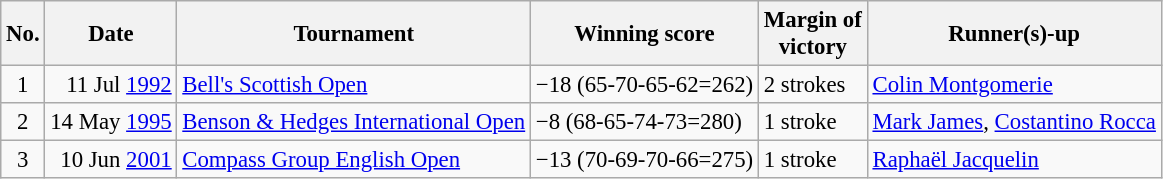<table class="wikitable" style="font-size:95%;">
<tr>
<th>No.</th>
<th>Date</th>
<th>Tournament</th>
<th>Winning score</th>
<th>Margin of<br>victory</th>
<th>Runner(s)-up</th>
</tr>
<tr>
<td align=center>1</td>
<td align=right>11 Jul <a href='#'>1992</a></td>
<td><a href='#'>Bell's Scottish Open</a></td>
<td>−18 (65-70-65-62=262)</td>
<td>2 strokes</td>
<td> <a href='#'>Colin Montgomerie</a></td>
</tr>
<tr>
<td align=center>2</td>
<td align=right>14 May <a href='#'>1995</a></td>
<td><a href='#'>Benson & Hedges International Open</a></td>
<td>−8 (68-65-74-73=280)</td>
<td>1 stroke</td>
<td> <a href='#'>Mark James</a>,  <a href='#'>Costantino Rocca</a></td>
</tr>
<tr>
<td align=center>3</td>
<td align=right>10 Jun <a href='#'>2001</a></td>
<td><a href='#'>Compass Group English Open</a></td>
<td>−13 (70-69-70-66=275)</td>
<td>1 stroke</td>
<td> <a href='#'>Raphaël Jacquelin</a></td>
</tr>
</table>
